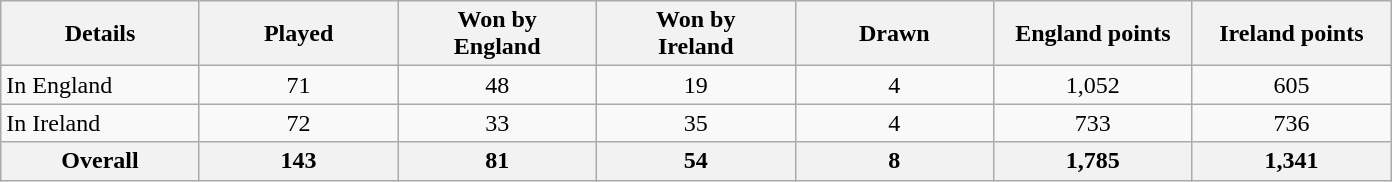<table class="wikitable sortable">
<tr>
<th width="125">Details</th>
<th width="125">Played</th>
<th width="125">Won by<br>England</th>
<th width="125">Won by<br>Ireland</th>
<th width="125">Drawn</th>
<th width="125">England points</th>
<th width="125">Ireland points</th>
</tr>
<tr>
<td>In England</td>
<td align=center>71</td>
<td align=center>48</td>
<td align=center>19</td>
<td align=center>4</td>
<td align=center>1,052</td>
<td align=center>605</td>
</tr>
<tr>
<td>In Ireland</td>
<td align=center>72</td>
<td align=center>33</td>
<td align=center>35</td>
<td align=center>4</td>
<td align=center>733</td>
<td align=center>736</td>
</tr>
<tr class="sortbottom">
<th align=center>Overall</th>
<th align=center>143</th>
<th align=center>81</th>
<th align=center>54</th>
<th align=center>8</th>
<th align=center>1,785</th>
<th align=center>1,341</th>
</tr>
</table>
